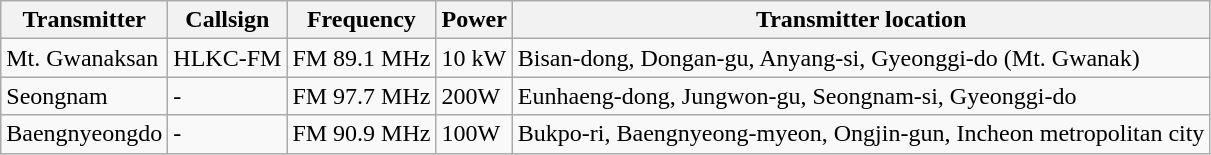<table class="wikitable">
<tr>
<th>Transmitter</th>
<th>Callsign</th>
<th>Frequency</th>
<th>Power</th>
<th>Transmitter location</th>
</tr>
<tr>
<td>Mt. Gwanaksan</td>
<td>HLKC-FM</td>
<td>FM 89.1 MHz</td>
<td>10 kW</td>
<td>Bisan-dong, Dongan-gu, Anyang-si, Gyeonggi-do (Mt. Gwanak)</td>
</tr>
<tr>
<td>Seongnam</td>
<td>-</td>
<td>FM 97.7 MHz</td>
<td>200W</td>
<td>Eunhaeng-dong, Jungwon-gu, Seongnam-si, Gyeonggi-do</td>
</tr>
<tr>
<td>Baengnyeongdo</td>
<td>-</td>
<td>FM 90.9 MHz</td>
<td>100W</td>
<td>Bukpo-ri, Baengnyeong-myeon, Ongjin-gun, Incheon metropolitan city</td>
</tr>
</table>
